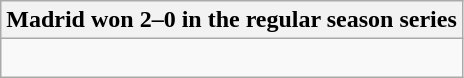<table class="wikitable collapsible collapsed">
<tr>
<th>Madrid won 2–0 in the regular season series</th>
</tr>
<tr>
<td><br>
</td>
</tr>
</table>
